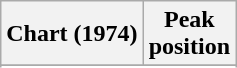<table class="wikitable sortable plainrowheaders" style="text-align:center">
<tr>
<th scope="col">Chart (1974)</th>
<th scope="col">Peak<br> position</th>
</tr>
<tr>
</tr>
<tr>
</tr>
</table>
